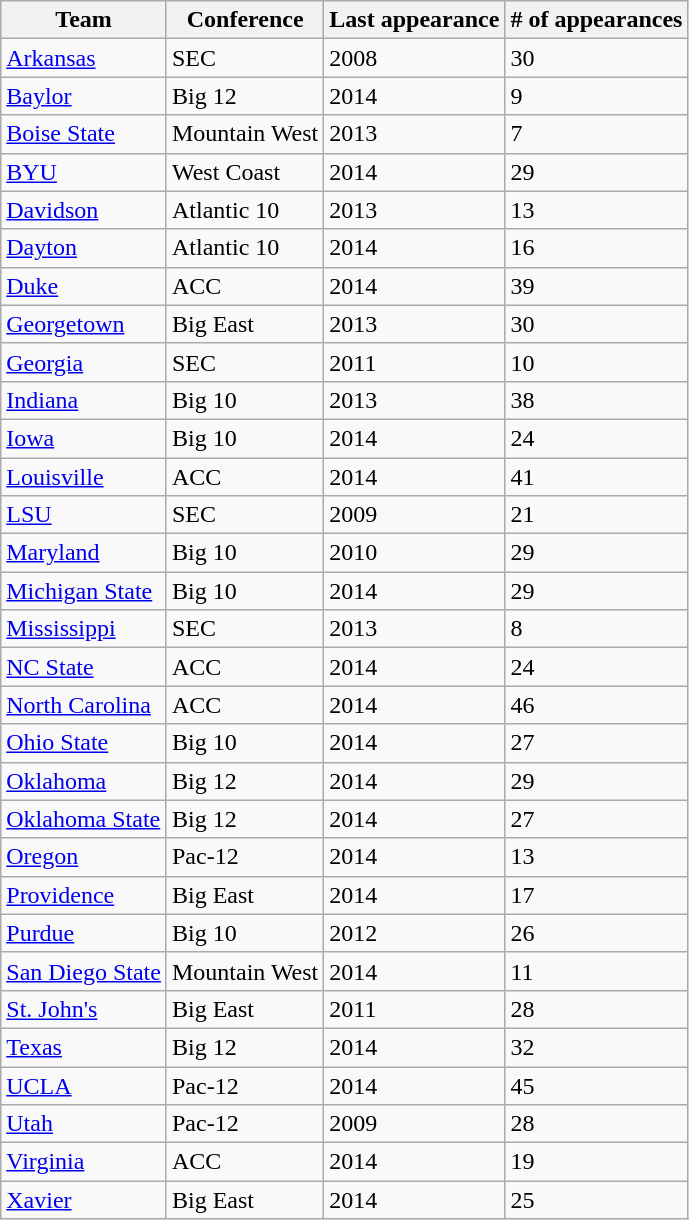<table class="wikitable sortable">
<tr>
<th>Team</th>
<th>Conference</th>
<th>Last appearance</th>
<th># of appearances</th>
</tr>
<tr>
<td><a href='#'>Arkansas</a></td>
<td>SEC</td>
<td>2008</td>
<td>30</td>
</tr>
<tr>
<td><a href='#'>Baylor</a></td>
<td>Big 12</td>
<td>2014</td>
<td>9</td>
</tr>
<tr>
<td><a href='#'>Boise State</a></td>
<td>Mountain West</td>
<td>2013</td>
<td>7</td>
</tr>
<tr>
<td><a href='#'>BYU</a></td>
<td>West Coast</td>
<td>2014</td>
<td>29</td>
</tr>
<tr>
<td><a href='#'>Davidson</a></td>
<td>Atlantic 10</td>
<td>2013</td>
<td>13</td>
</tr>
<tr>
<td><a href='#'>Dayton</a></td>
<td>Atlantic 10</td>
<td>2014</td>
<td>16</td>
</tr>
<tr>
<td><a href='#'>Duke</a></td>
<td>ACC</td>
<td>2014</td>
<td>39</td>
</tr>
<tr>
<td><a href='#'>Georgetown</a></td>
<td>Big East</td>
<td>2013</td>
<td>30</td>
</tr>
<tr>
<td><a href='#'>Georgia</a></td>
<td>SEC</td>
<td>2011</td>
<td>10</td>
</tr>
<tr>
<td><a href='#'>Indiana</a></td>
<td>Big 10</td>
<td>2013</td>
<td>38</td>
</tr>
<tr>
<td><a href='#'>Iowa</a></td>
<td>Big 10</td>
<td>2014</td>
<td>24</td>
</tr>
<tr>
<td><a href='#'>Louisville</a></td>
<td>ACC</td>
<td>2014</td>
<td>41</td>
</tr>
<tr>
<td><a href='#'>LSU</a></td>
<td>SEC</td>
<td>2009</td>
<td>21</td>
</tr>
<tr>
<td><a href='#'>Maryland</a></td>
<td>Big 10</td>
<td>2010</td>
<td>29</td>
</tr>
<tr>
<td><a href='#'>Michigan State</a></td>
<td>Big 10</td>
<td>2014</td>
<td>29</td>
</tr>
<tr>
<td><a href='#'>Mississippi</a></td>
<td>SEC</td>
<td>2013</td>
<td>8</td>
</tr>
<tr>
<td><a href='#'>NC State</a></td>
<td>ACC</td>
<td>2014</td>
<td>24</td>
</tr>
<tr>
<td><a href='#'>North Carolina</a></td>
<td>ACC</td>
<td>2014</td>
<td>46</td>
</tr>
<tr>
<td><a href='#'>Ohio State</a></td>
<td>Big 10</td>
<td>2014</td>
<td>27</td>
</tr>
<tr>
<td><a href='#'>Oklahoma</a></td>
<td>Big 12</td>
<td>2014</td>
<td>29</td>
</tr>
<tr>
<td><a href='#'>Oklahoma State</a></td>
<td>Big 12</td>
<td>2014</td>
<td>27</td>
</tr>
<tr>
<td><a href='#'>Oregon</a></td>
<td>Pac-12</td>
<td>2014</td>
<td>13</td>
</tr>
<tr>
<td><a href='#'>Providence</a></td>
<td>Big East</td>
<td>2014</td>
<td>17</td>
</tr>
<tr>
<td><a href='#'>Purdue</a></td>
<td>Big 10</td>
<td>2012</td>
<td>26</td>
</tr>
<tr>
<td><a href='#'>San Diego State</a></td>
<td>Mountain West</td>
<td>2014</td>
<td>11</td>
</tr>
<tr>
<td><a href='#'>St. John's</a></td>
<td>Big East</td>
<td>2011</td>
<td>28</td>
</tr>
<tr>
<td><a href='#'>Texas</a></td>
<td>Big 12</td>
<td>2014</td>
<td>32</td>
</tr>
<tr>
<td><a href='#'>UCLA</a></td>
<td>Pac-12</td>
<td>2014</td>
<td>45</td>
</tr>
<tr>
<td><a href='#'>Utah</a></td>
<td>Pac-12</td>
<td>2009</td>
<td>28</td>
</tr>
<tr>
<td><a href='#'>Virginia</a></td>
<td>ACC</td>
<td>2014</td>
<td>19</td>
</tr>
<tr>
<td><a href='#'>Xavier</a></td>
<td>Big East</td>
<td>2014</td>
<td>25</td>
</tr>
</table>
